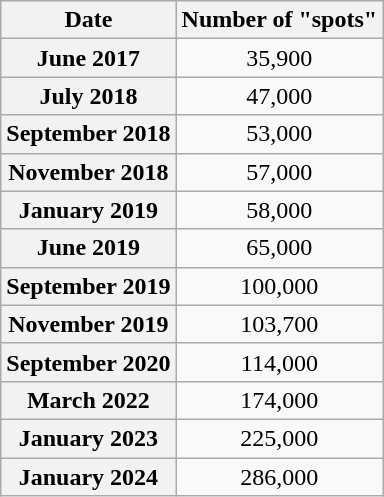<table class="wikitable" style="text-align: center;">
<tr>
<th>Date</th>
<th>Number of "spots"</th>
</tr>
<tr>
<th>June 2017</th>
<td>35,900 </td>
</tr>
<tr>
<th>July 2018</th>
<td>47,000 </td>
</tr>
<tr>
<th>September 2018</th>
<td>53,000 </td>
</tr>
<tr>
<th>November 2018</th>
<td>57,000 </td>
</tr>
<tr>
<th>January 2019</th>
<td>58,000 </td>
</tr>
<tr>
<th>June 2019</th>
<td>65,000 </td>
</tr>
<tr>
<th>September 2019</th>
<td>100,000 </td>
</tr>
<tr>
<th>November 2019</th>
<td>103,700 </td>
</tr>
<tr>
<th>September 2020</th>
<td>114,000 </td>
</tr>
<tr>
<th>March 2022</th>
<td>174,000 </td>
</tr>
<tr>
<th>January 2023</th>
<td>225,000</td>
</tr>
<tr>
<th>January 2024</th>
<td>286,000</td>
</tr>
</table>
